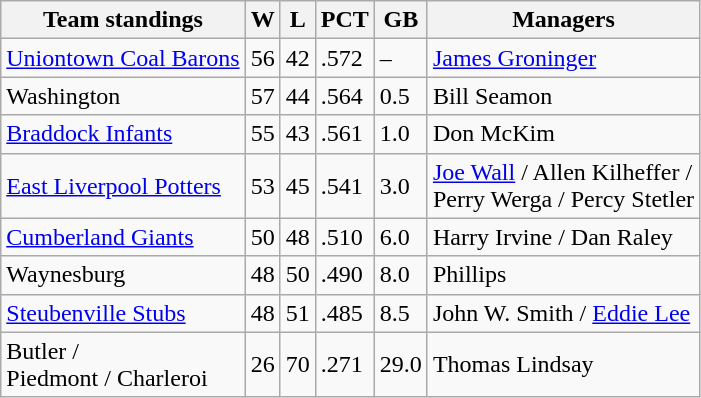<table class="wikitable">
<tr>
<th>Team standings</th>
<th>W</th>
<th>L</th>
<th>PCT</th>
<th>GB</th>
<th>Managers</th>
</tr>
<tr>
<td><a href='#'>Uniontown Coal Barons</a></td>
<td>56</td>
<td>42</td>
<td>.572</td>
<td>–</td>
<td><a href='#'>James Groninger</a></td>
</tr>
<tr>
<td>Washington</td>
<td>57</td>
<td>44</td>
<td>.564</td>
<td>0.5</td>
<td>Bill Seamon</td>
</tr>
<tr>
<td><a href='#'>Braddock Infants</a></td>
<td>55</td>
<td>43</td>
<td>.561</td>
<td>1.0</td>
<td>Don McKim</td>
</tr>
<tr>
<td><a href='#'>East Liverpool Potters</a></td>
<td>53</td>
<td>45</td>
<td>.541</td>
<td>3.0</td>
<td><a href='#'>Joe Wall</a> / Allen Kilheffer /<br> Perry Werga / Percy Stetler</td>
</tr>
<tr>
<td><a href='#'>Cumberland Giants</a></td>
<td>50</td>
<td>48</td>
<td>.510</td>
<td>6.0</td>
<td>Harry Irvine / Dan Raley</td>
</tr>
<tr>
<td>Waynesburg</td>
<td>48</td>
<td>50</td>
<td>.490</td>
<td>8.0</td>
<td>Phillips</td>
</tr>
<tr>
<td><a href='#'>Steubenville Stubs</a></td>
<td>48</td>
<td>51</td>
<td>.485</td>
<td>8.5</td>
<td>John W. Smith / <a href='#'>Eddie Lee</a></td>
</tr>
<tr>
<td>Butler /<br> Piedmont / Charleroi</td>
<td>26</td>
<td>70</td>
<td>.271</td>
<td>29.0</td>
<td>Thomas Lindsay</td>
</tr>
</table>
